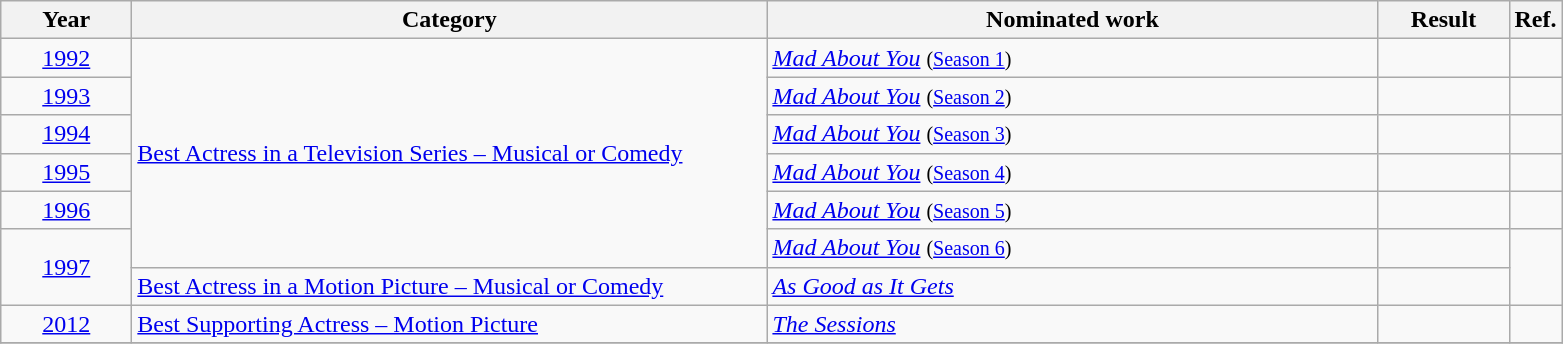<table class=wikitable>
<tr>
<th scope="col" style="width:5em;">Year</th>
<th scope="col" style="width:26em;">Category</th>
<th scope="col" style="width:25em;">Nominated work</th>
<th scope="col" style="width:5em;">Result</th>
<th>Ref.</th>
</tr>
<tr>
<td style="text-align:center;"><a href='#'>1992</a></td>
<td rowspan="6"><a href='#'>Best Actress in a Television Series – Musical or Comedy</a></td>
<td><em><a href='#'>Mad About You</a></em> <small> (<a href='#'>Season 1</a>) </small></td>
<td></td>
<td></td>
</tr>
<tr>
<td style="text-align:center;"><a href='#'>1993</a></td>
<td><em><a href='#'>Mad About You</a></em> <small> (<a href='#'>Season 2</a>) </small></td>
<td></td>
<td></td>
</tr>
<tr>
<td style="text-align:center;"><a href='#'>1994</a></td>
<td><em><a href='#'>Mad About You</a></em> <small> (<a href='#'>Season 3</a>) </small></td>
<td></td>
<td></td>
</tr>
<tr>
<td style="text-align:center;"><a href='#'>1995</a></td>
<td><em><a href='#'>Mad About You</a></em> <small> (<a href='#'>Season 4</a>) </small></td>
<td></td>
<td></td>
</tr>
<tr>
<td style="text-align:center;"><a href='#'>1996</a></td>
<td><em><a href='#'>Mad About You</a></em> <small> (<a href='#'>Season 5</a>) </small></td>
<td></td>
<td></td>
</tr>
<tr>
<td style="text-align:center;", rowspan="2"><a href='#'>1997</a></td>
<td><em><a href='#'>Mad About You</a></em> <small> (<a href='#'>Season 6</a>) </small></td>
<td></td>
<td rowspan=2></td>
</tr>
<tr>
<td><a href='#'>Best Actress in a Motion Picture – Musical or Comedy</a></td>
<td><em><a href='#'>As Good as It Gets</a></em></td>
<td></td>
</tr>
<tr>
<td style="text-align:center;"><a href='#'>2012</a></td>
<td><a href='#'>Best Supporting Actress – Motion Picture</a></td>
<td><em><a href='#'>The Sessions</a></em></td>
<td></td>
<td></td>
</tr>
<tr>
</tr>
</table>
